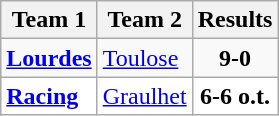<table class="wikitable">
<tr>
<th>Team 1</th>
<th>Team 2</th>
<th>Results</th>
</tr>
<tr>
<td><strong><a href='#'>Lourdes</a></strong></td>
<td><a href='#'>Toulose</a></td>
<td align="center"><strong>9-0</strong></td>
</tr>
<tr bgcolor="white">
<td><strong><a href='#'>Racing</a></strong></td>
<td><a href='#'>Graulhet</a></td>
<td align="center"><strong>6-6 o.t.</strong></td>
</tr>
</table>
